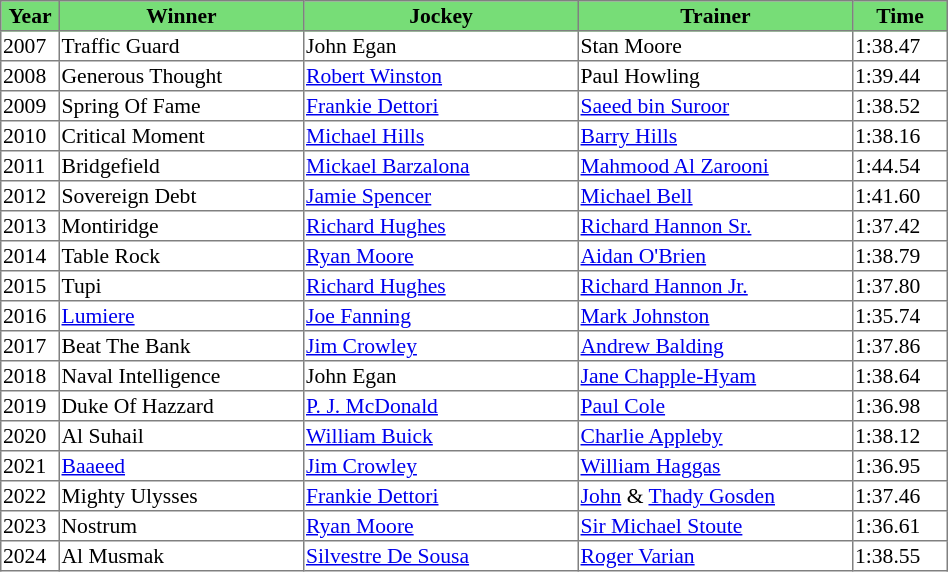<table class = "sortable" | border="1" style="border-collapse: collapse; font-size:90%">
<tr bgcolor="#77dd77" align="center">
<th style="width:36px"><strong>Year</strong></th>
<th style="width:160px"><strong>Winner</strong></th>
<th style="width:180px"><strong>Jockey</strong></th>
<th style="width:180px"><strong>Trainer</strong></th>
<th style="width:60px"><strong>Time</strong></th>
</tr>
<tr>
<td>2007</td>
<td>Traffic Guard</td>
<td>John Egan</td>
<td>Stan Moore</td>
<td>1:38.47</td>
</tr>
<tr>
<td>2008</td>
<td>Generous Thought</td>
<td><a href='#'>Robert Winston</a></td>
<td>Paul Howling</td>
<td>1:39.44</td>
</tr>
<tr>
<td>2009</td>
<td>Spring Of Fame</td>
<td><a href='#'>Frankie Dettori</a></td>
<td><a href='#'>Saeed bin Suroor</a></td>
<td>1:38.52</td>
</tr>
<tr>
<td>2010</td>
<td>Critical Moment</td>
<td><a href='#'>Michael Hills</a></td>
<td><a href='#'>Barry Hills</a></td>
<td>1:38.16</td>
</tr>
<tr>
<td>2011</td>
<td>Bridgefield</td>
<td><a href='#'>Mickael Barzalona</a></td>
<td><a href='#'>Mahmood Al Zarooni</a></td>
<td>1:44.54</td>
</tr>
<tr>
<td>2012</td>
<td>Sovereign Debt</td>
<td><a href='#'>Jamie Spencer</a></td>
<td><a href='#'>Michael Bell</a></td>
<td>1:41.60</td>
</tr>
<tr>
<td>2013</td>
<td>Montiridge</td>
<td><a href='#'>Richard Hughes</a></td>
<td><a href='#'>Richard Hannon Sr.</a></td>
<td>1:37.42</td>
</tr>
<tr>
<td>2014</td>
<td>Table Rock</td>
<td><a href='#'>Ryan Moore</a></td>
<td><a href='#'>Aidan O'Brien</a></td>
<td>1:38.79</td>
</tr>
<tr>
<td>2015</td>
<td>Tupi</td>
<td><a href='#'>Richard Hughes</a></td>
<td><a href='#'>Richard Hannon Jr.</a></td>
<td>1:37.80</td>
</tr>
<tr>
<td>2016</td>
<td><a href='#'>Lumiere</a></td>
<td><a href='#'>Joe Fanning</a></td>
<td><a href='#'>Mark Johnston</a></td>
<td>1:35.74</td>
</tr>
<tr>
<td>2017</td>
<td>Beat The Bank</td>
<td><a href='#'>Jim Crowley</a></td>
<td><a href='#'>Andrew Balding</a></td>
<td>1:37.86</td>
</tr>
<tr>
<td>2018</td>
<td>Naval Intelligence</td>
<td>John Egan</td>
<td><a href='#'>Jane Chapple-Hyam</a></td>
<td>1:38.64</td>
</tr>
<tr>
<td>2019</td>
<td>Duke Of Hazzard</td>
<td><a href='#'>P. J. McDonald</a></td>
<td><a href='#'>Paul Cole</a></td>
<td>1:36.98</td>
</tr>
<tr>
<td>2020</td>
<td>Al Suhail</td>
<td><a href='#'>William Buick</a></td>
<td><a href='#'>Charlie Appleby</a></td>
<td>1:38.12</td>
</tr>
<tr>
<td>2021</td>
<td><a href='#'>Baaeed</a></td>
<td><a href='#'>Jim Crowley</a></td>
<td><a href='#'>William Haggas</a></td>
<td>1:36.95</td>
</tr>
<tr>
<td>2022</td>
<td>Mighty Ulysses</td>
<td><a href='#'>Frankie Dettori</a></td>
<td><a href='#'>John</a> & <a href='#'>Thady Gosden</a></td>
<td>1:37.46</td>
</tr>
<tr>
<td>2023</td>
<td>Nostrum</td>
<td><a href='#'>Ryan Moore</a></td>
<td><a href='#'>Sir Michael Stoute</a></td>
<td>1:36.61</td>
</tr>
<tr>
<td>2024</td>
<td>Al Musmak</td>
<td><a href='#'>Silvestre De Sousa</a></td>
<td><a href='#'>Roger Varian</a></td>
<td>1:38.55</td>
</tr>
</table>
